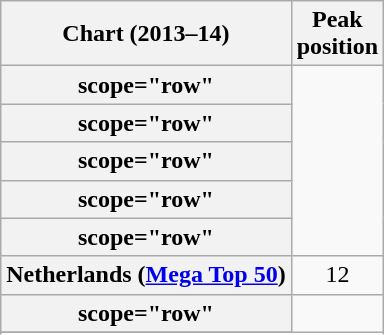<table class="wikitable sortable plainrowheaders" style="text-align:center;">
<tr>
<th scope="col">Chart (2013–14)</th>
<th scope="col">Peak<br>position</th>
</tr>
<tr>
<th>scope="row"</th>
</tr>
<tr>
<th>scope="row"</th>
</tr>
<tr>
<th>scope="row"</th>
</tr>
<tr>
<th>scope="row"</th>
</tr>
<tr>
<th>scope="row"</th>
</tr>
<tr>
<th scope="row">Netherlands (<a href='#'>Mega Top 50</a>)</th>
<td>12</td>
</tr>
<tr>
<th>scope="row"</th>
</tr>
<tr>
</tr>
<tr>
</tr>
</table>
